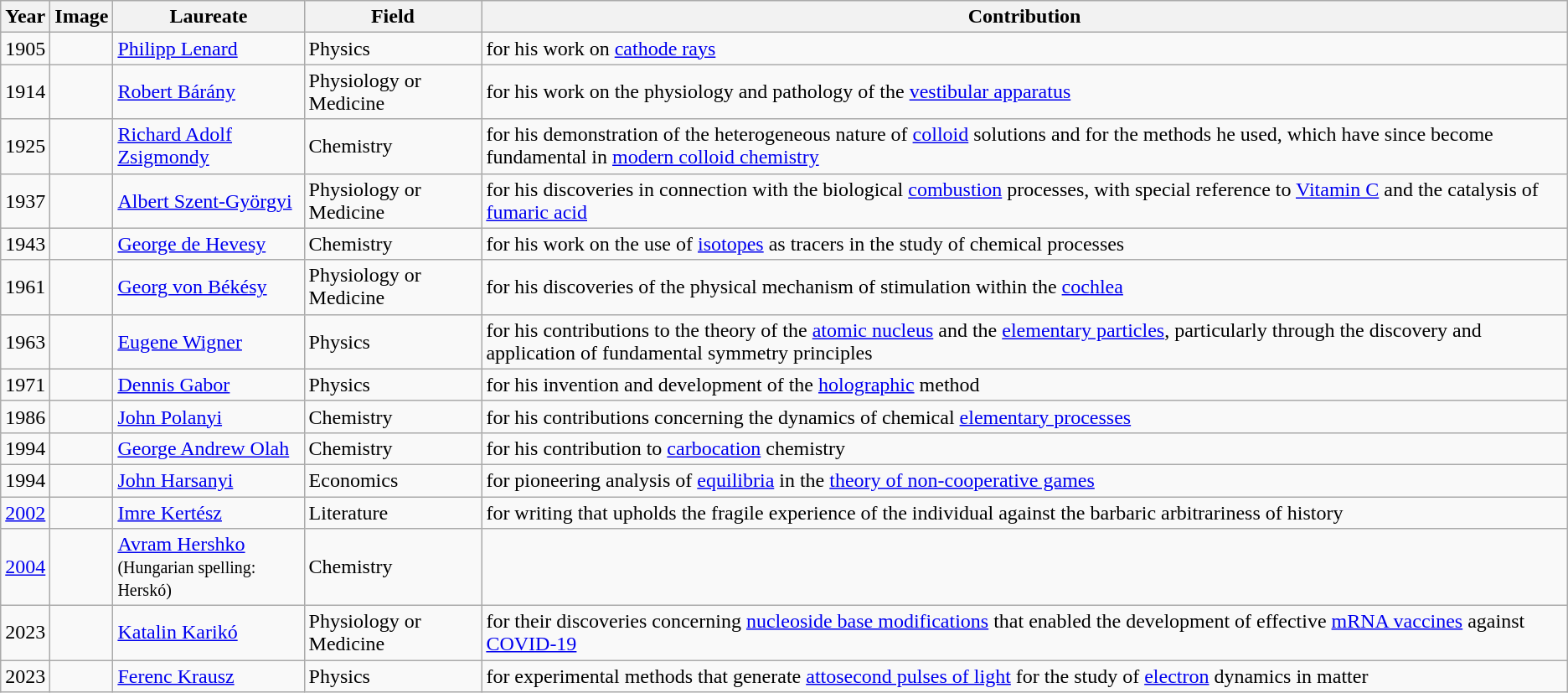<table class="wikitable">
<tr>
<th>Year</th>
<th>Image</th>
<th>Laureate</th>
<th>Field</th>
<th>Contribution</th>
</tr>
<tr>
<td>1905</td>
<td></td>
<td><a href='#'>Philipp Lenard</a></td>
<td>Physics</td>
<td>for his work on <a href='#'>cathode rays</a></td>
</tr>
<tr>
<td>1914</td>
<td></td>
<td><a href='#'>Robert Bárány</a></td>
<td>Physiology or Medicine</td>
<td>for his work on the physiology and pathology of the <a href='#'>vestibular apparatus</a></td>
</tr>
<tr>
<td>1925</td>
<td></td>
<td><a href='#'>Richard Adolf Zsigmondy</a></td>
<td>Chemistry</td>
<td>for his demonstration of the heterogeneous nature of <a href='#'>colloid</a> solutions and for the methods he used, which have since become fundamental in <a href='#'>modern colloid chemistry</a></td>
</tr>
<tr>
<td>1937</td>
<td></td>
<td><a href='#'>Albert Szent-Györgyi</a></td>
<td>Physiology or Medicine</td>
<td>for his discoveries in connection with the biological <a href='#'>combustion</a> processes, with special reference to <a href='#'>Vitamin C</a> and the catalysis of <a href='#'>fumaric acid</a></td>
</tr>
<tr>
<td>1943</td>
<td></td>
<td><a href='#'>George de Hevesy</a></td>
<td>Chemistry</td>
<td>for his work on the use of <a href='#'>isotopes</a> as tracers in the study of chemical processes</td>
</tr>
<tr>
<td>1961</td>
<td></td>
<td><a href='#'>Georg von Békésy</a></td>
<td>Physiology or Medicine</td>
<td>for his discoveries of the physical mechanism of stimulation within the <a href='#'>cochlea</a></td>
</tr>
<tr>
<td>1963</td>
<td></td>
<td><a href='#'>Eugene Wigner</a></td>
<td>Physics</td>
<td>for his contributions to the theory of the <a href='#'>atomic nucleus</a> and the <a href='#'>elementary particles</a>, particularly through the discovery and application of fundamental symmetry principles</td>
</tr>
<tr>
<td>1971</td>
<td></td>
<td><a href='#'>Dennis Gabor</a></td>
<td>Physics</td>
<td>for his invention and development of the <a href='#'>holographic</a> method</td>
</tr>
<tr>
<td>1986</td>
<td></td>
<td><a href='#'>John Polanyi</a></td>
<td>Chemistry</td>
<td>for his contributions concerning the dynamics of chemical <a href='#'>elementary processes</a></td>
</tr>
<tr>
<td>1994</td>
<td></td>
<td><a href='#'>George Andrew Olah</a></td>
<td>Chemistry</td>
<td>for his contribution to <a href='#'>carbocation</a> chemistry</td>
</tr>
<tr>
<td>1994</td>
<td></td>
<td><a href='#'>John Harsanyi</a></td>
<td>Economics</td>
<td>for pioneering analysis of <a href='#'>equilibria</a> in the <a href='#'>theory of non-cooperative games</a></td>
</tr>
<tr>
<td><a href='#'>2002</a></td>
<td></td>
<td><a href='#'>Imre Kertész</a></td>
<td>Literature</td>
<td>for writing that upholds the fragile experience of the individual against the barbaric arbitrariness of history</td>
</tr>
<tr>
<td><a href='#'>2004</a></td>
<td></td>
<td><a href='#'>Avram Hershko</a><br><small>(Hungarian spelling: Herskó)</small></td>
<td>Chemistry</td>
<td></td>
</tr>
<tr>
<td>2023</td>
<td></td>
<td><a href='#'>Katalin Karikó</a></td>
<td>Physiology or Medicine</td>
<td>for their discoveries concerning <a href='#'>nucleoside base modifications</a> that enabled the development of effective <a href='#'>mRNA vaccines</a> against <a href='#'>COVID-19</a></td>
</tr>
<tr>
<td>2023</td>
<td></td>
<td><a href='#'>Ferenc Krausz</a></td>
<td>Physics</td>
<td>for experimental methods that generate <a href='#'>attosecond pulses of light</a> for the study of <a href='#'>electron</a> dynamics in matter</td>
</tr>
</table>
